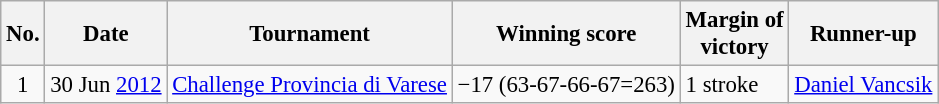<table class="wikitable" style="font-size:95%;">
<tr>
<th>No.</th>
<th>Date</th>
<th>Tournament</th>
<th>Winning score</th>
<th>Margin of<br>victory</th>
<th>Runner-up</th>
</tr>
<tr>
<td align=center>1</td>
<td align=right>30 Jun <a href='#'>2012</a></td>
<td><a href='#'>Challenge Provincia di Varese</a></td>
<td>−17 (63-67-66-67=263)</td>
<td>1 stroke</td>
<td> <a href='#'>Daniel Vancsik</a></td>
</tr>
</table>
